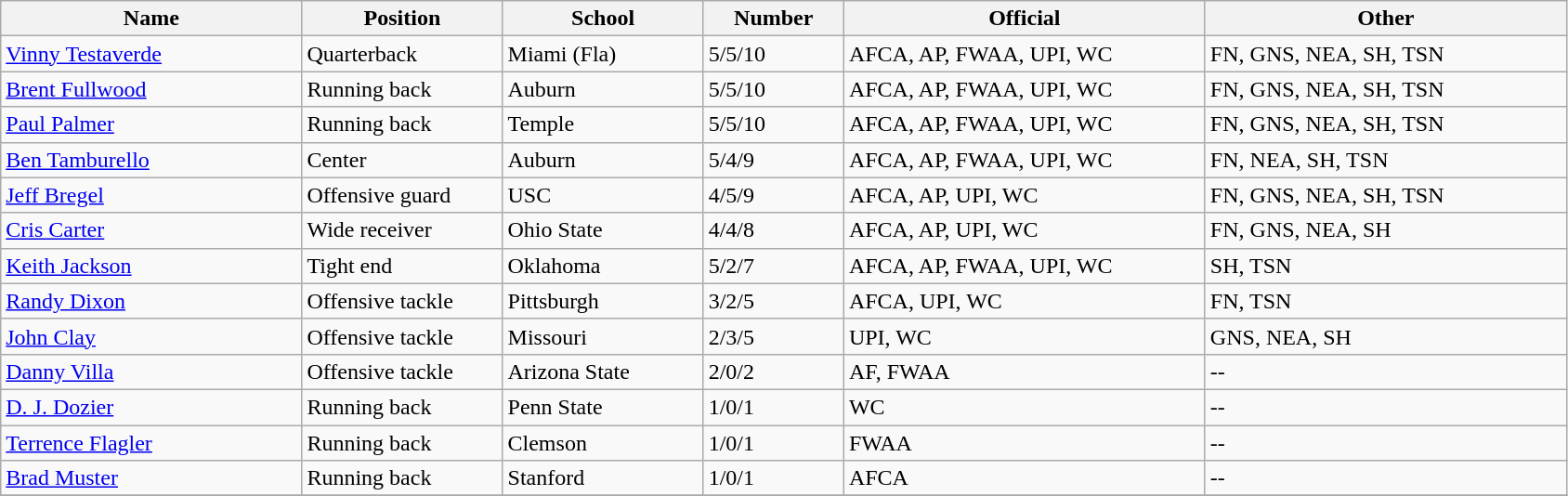<table class="wikitable sortable">
<tr>
<th bgcolor="#DDDDFF" width="15%">Name</th>
<th bgcolor="#DDDDFF" width="10%">Position</th>
<th bgcolor="#DDDDFF" width="10%">School</th>
<th bgcolor="#DDDDFF" width="7%">Number</th>
<th bgcolor="#DDDDFF" width="18%">Official</th>
<th bgcolor="#DDDDFF" width="18%">Other</th>
</tr>
<tr align="left">
<td><a href='#'>Vinny Testaverde</a></td>
<td>Quarterback</td>
<td>Miami (Fla)</td>
<td>5/5/10</td>
<td>AFCA, AP, FWAA, UPI, WC</td>
<td>FN, GNS, NEA, SH, TSN</td>
</tr>
<tr align="left">
<td><a href='#'>Brent Fullwood</a></td>
<td>Running back</td>
<td>Auburn</td>
<td>5/5/10</td>
<td>AFCA, AP, FWAA, UPI, WC</td>
<td>FN, GNS, NEA, SH, TSN</td>
</tr>
<tr align="left">
<td><a href='#'>Paul Palmer</a></td>
<td>Running back</td>
<td>Temple</td>
<td>5/5/10</td>
<td>AFCA, AP, FWAA, UPI, WC</td>
<td>FN, GNS, NEA, SH, TSN</td>
</tr>
<tr align="left">
<td><a href='#'>Ben Tamburello</a></td>
<td>Center</td>
<td>Auburn</td>
<td>5/4/9</td>
<td>AFCA, AP, FWAA, UPI, WC</td>
<td>FN, NEA, SH, TSN</td>
</tr>
<tr align="left">
<td><a href='#'>Jeff Bregel</a></td>
<td>Offensive guard</td>
<td>USC</td>
<td>4/5/9</td>
<td>AFCA, AP, UPI, WC</td>
<td>FN, GNS, NEA, SH, TSN</td>
</tr>
<tr align="left">
<td><a href='#'>Cris Carter</a></td>
<td>Wide receiver</td>
<td>Ohio State</td>
<td>4/4/8</td>
<td>AFCA, AP, UPI, WC</td>
<td>FN, GNS, NEA, SH</td>
</tr>
<tr align="left">
<td><a href='#'>Keith Jackson</a></td>
<td>Tight end</td>
<td>Oklahoma</td>
<td>5/2/7</td>
<td>AFCA, AP, FWAA, UPI, WC</td>
<td>SH, TSN</td>
</tr>
<tr align="left">
<td><a href='#'>Randy Dixon</a></td>
<td>Offensive tackle</td>
<td>Pittsburgh</td>
<td>3/2/5</td>
<td>AFCA, UPI, WC</td>
<td>FN, TSN</td>
</tr>
<tr align="left">
<td><a href='#'>John Clay</a></td>
<td>Offensive tackle</td>
<td>Missouri</td>
<td>2/3/5</td>
<td>UPI, WC</td>
<td>GNS, NEA, SH</td>
</tr>
<tr align="left">
<td><a href='#'>Danny Villa</a></td>
<td>Offensive tackle</td>
<td>Arizona State</td>
<td>2/0/2</td>
<td>AF, FWAA</td>
<td>--</td>
</tr>
<tr align="left">
<td><a href='#'>D. J. Dozier</a></td>
<td>Running back</td>
<td>Penn State</td>
<td>1/0/1</td>
<td>WC</td>
<td>--</td>
</tr>
<tr align="left">
<td><a href='#'>Terrence Flagler</a></td>
<td>Running back</td>
<td>Clemson</td>
<td>1/0/1</td>
<td>FWAA</td>
<td>--</td>
</tr>
<tr align="left">
<td><a href='#'>Brad Muster</a></td>
<td>Running back</td>
<td>Stanford</td>
<td>1/0/1</td>
<td>AFCA</td>
<td>--</td>
</tr>
<tr align="left">
</tr>
</table>
